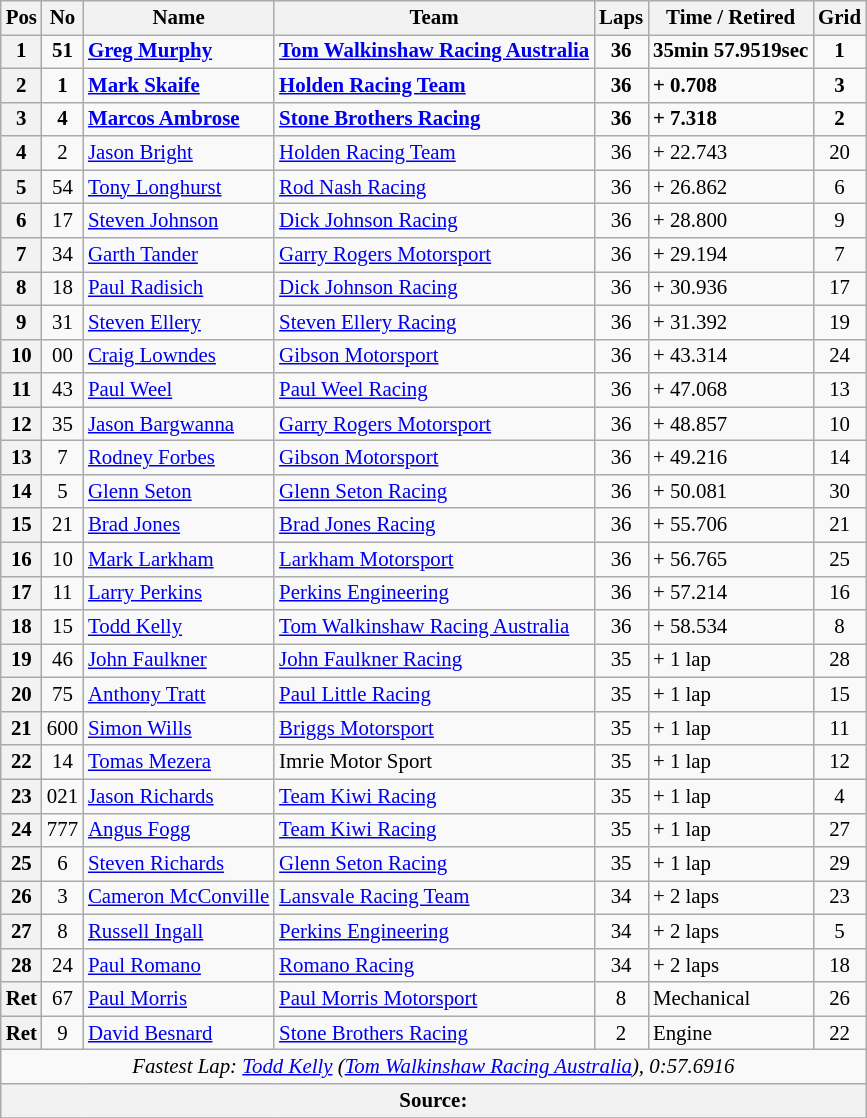<table class="wikitable" style="font-size: 87%;">
<tr>
<th>Pos</th>
<th>No</th>
<th>Name</th>
<th>Team</th>
<th>Laps</th>
<th>Time / Retired</th>
<th>Grid</th>
</tr>
<tr>
<th>1</th>
<td align=center><strong>51</strong></td>
<td><strong> <a href='#'>Greg Murphy</a></strong></td>
<td><strong><a href='#'>Tom Walkinshaw Racing Australia</a></strong></td>
<td align=center><strong>36</strong></td>
<td><strong>35min 57.9519sec</strong></td>
<td align=center><strong>1</strong></td>
</tr>
<tr>
<th>2</th>
<td align=center><strong>1</strong></td>
<td> <strong><a href='#'>Mark Skaife</a></strong></td>
<td><strong><a href='#'>Holden Racing Team</a></strong></td>
<td align=center><strong>36</strong></td>
<td><strong>+ 0.708</strong></td>
<td align=center><strong>3</strong></td>
</tr>
<tr>
<th>3</th>
<td align=center><strong>4</strong></td>
<td> <strong><a href='#'>Marcos Ambrose</a></strong></td>
<td><strong><a href='#'>Stone Brothers Racing</a></strong></td>
<td align=center><strong>36</strong></td>
<td><strong>+ 7.318</strong></td>
<td align=center><strong>2</strong></td>
</tr>
<tr>
<th>4</th>
<td align=center>2</td>
<td> <a href='#'>Jason Bright</a></td>
<td><a href='#'>Holden Racing Team</a></td>
<td align=center>36</td>
<td>+ 22.743</td>
<td align=center>20</td>
</tr>
<tr>
<th>5</th>
<td align=center>54</td>
<td> <a href='#'>Tony Longhurst</a></td>
<td><a href='#'>Rod Nash Racing</a></td>
<td align=center>36</td>
<td>+ 26.862</td>
<td align=center>6</td>
</tr>
<tr>
<th>6</th>
<td align=center>17</td>
<td> <a href='#'>Steven Johnson</a></td>
<td><a href='#'>Dick Johnson Racing</a></td>
<td align=center>36</td>
<td>+ 28.800</td>
<td align=center>9</td>
</tr>
<tr>
<th>7</th>
<td align=center>34</td>
<td> <a href='#'>Garth Tander</a></td>
<td><a href='#'>Garry Rogers Motorsport</a></td>
<td align=center>36</td>
<td>+ 29.194</td>
<td align=center>7</td>
</tr>
<tr>
<th>8</th>
<td align=center>18</td>
<td> <a href='#'>Paul Radisich</a></td>
<td><a href='#'>Dick Johnson Racing</a></td>
<td align=center>36</td>
<td>+ 30.936</td>
<td align=center>17</td>
</tr>
<tr>
<th>9</th>
<td align=center>31</td>
<td> <a href='#'>Steven Ellery</a></td>
<td><a href='#'>Steven Ellery Racing</a></td>
<td align=center>36</td>
<td>+ 31.392</td>
<td align=center>19</td>
</tr>
<tr>
<th>10</th>
<td align=center>00</td>
<td> <a href='#'>Craig Lowndes</a></td>
<td><a href='#'>Gibson Motorsport</a></td>
<td align=center>36</td>
<td>+ 43.314</td>
<td align=center>24</td>
</tr>
<tr>
<th>11</th>
<td align=center>43</td>
<td> <a href='#'>Paul Weel</a></td>
<td><a href='#'>Paul Weel Racing</a></td>
<td align=center>36</td>
<td>+ 47.068</td>
<td align=center>13</td>
</tr>
<tr>
<th>12</th>
<td align=center>35</td>
<td> <a href='#'>Jason Bargwanna</a></td>
<td><a href='#'>Garry Rogers Motorsport</a></td>
<td align=center>36</td>
<td>+ 48.857</td>
<td align=center>10</td>
</tr>
<tr>
<th>13</th>
<td align=center>7</td>
<td> <a href='#'>Rodney Forbes</a></td>
<td><a href='#'>Gibson Motorsport</a></td>
<td align=center>36</td>
<td>+ 49.216</td>
<td align=center>14</td>
</tr>
<tr>
<th>14</th>
<td align=center>5</td>
<td> <a href='#'>Glenn Seton</a></td>
<td><a href='#'>Glenn Seton Racing</a></td>
<td align=center>36</td>
<td>+ 50.081</td>
<td align=center>30</td>
</tr>
<tr>
<th>15</th>
<td align=center>21</td>
<td> <a href='#'>Brad Jones</a></td>
<td><a href='#'>Brad Jones Racing</a></td>
<td align=center>36</td>
<td>+ 55.706</td>
<td align=center>21</td>
</tr>
<tr>
<th>16</th>
<td align=center>10</td>
<td> <a href='#'>Mark Larkham</a></td>
<td><a href='#'>Larkham Motorsport</a></td>
<td align=center>36</td>
<td>+ 56.765</td>
<td align=center>25</td>
</tr>
<tr>
<th>17</th>
<td align=center>11</td>
<td> <a href='#'>Larry Perkins</a></td>
<td><a href='#'>Perkins Engineering</a></td>
<td align=center>36</td>
<td>+ 57.214</td>
<td align=center>16</td>
</tr>
<tr>
<th>18</th>
<td align=center>15</td>
<td> <a href='#'>Todd Kelly</a></td>
<td><a href='#'>Tom Walkinshaw Racing Australia</a></td>
<td align=center>36</td>
<td>+ 58.534</td>
<td align=center>8</td>
</tr>
<tr>
<th>19</th>
<td align=center>46</td>
<td> <a href='#'>John Faulkner</a></td>
<td><a href='#'>John Faulkner Racing</a></td>
<td align=center>35</td>
<td>+ 1 lap</td>
<td align=center>28</td>
</tr>
<tr>
<th>20</th>
<td align=center>75</td>
<td> <a href='#'>Anthony Tratt</a></td>
<td><a href='#'>Paul Little Racing</a></td>
<td align=center>35</td>
<td>+ 1 lap</td>
<td align=center>15</td>
</tr>
<tr>
<th>21</th>
<td align=center>600</td>
<td> <a href='#'>Simon Wills</a></td>
<td><a href='#'>Briggs Motorsport</a></td>
<td align=center>35</td>
<td>+ 1 lap</td>
<td align=center>11</td>
</tr>
<tr>
<th>22</th>
<td align=center>14</td>
<td> <a href='#'>Tomas Mezera</a></td>
<td>Imrie Motor Sport</td>
<td align=center>35</td>
<td>+ 1 lap</td>
<td align=center>12</td>
</tr>
<tr>
<th>23</th>
<td align=center>021</td>
<td> <a href='#'>Jason Richards</a></td>
<td><a href='#'>Team Kiwi Racing</a></td>
<td align=center>35</td>
<td>+ 1 lap</td>
<td align=center>4</td>
</tr>
<tr>
<th>24</th>
<td align=center>777</td>
<td> <a href='#'>Angus Fogg</a></td>
<td><a href='#'>Team Kiwi Racing</a></td>
<td align=center>35</td>
<td>+ 1 lap</td>
<td align=center>27</td>
</tr>
<tr>
<th>25</th>
<td align=center>6</td>
<td> <a href='#'>Steven Richards</a></td>
<td><a href='#'>Glenn Seton Racing</a></td>
<td align=center>35</td>
<td>+ 1 lap</td>
<td align=center>29</td>
</tr>
<tr>
<th>26</th>
<td align=center>3</td>
<td> <a href='#'>Cameron McConville</a></td>
<td><a href='#'>Lansvale Racing Team</a></td>
<td align=center>34</td>
<td>+ 2 laps</td>
<td align=center>23</td>
</tr>
<tr>
<th>27</th>
<td align=center>8</td>
<td> <a href='#'>Russell Ingall</a></td>
<td><a href='#'>Perkins Engineering</a></td>
<td align=center>34</td>
<td>+ 2 laps</td>
<td align=center>5</td>
</tr>
<tr>
<th>28</th>
<td align=center>24</td>
<td> <a href='#'>Paul Romano</a></td>
<td><a href='#'>Romano Racing</a></td>
<td align=center>34</td>
<td>+ 2 laps</td>
<td align=center>18</td>
</tr>
<tr>
<th>Ret</th>
<td align=center>67</td>
<td> <a href='#'>Paul Morris</a></td>
<td><a href='#'>Paul Morris Motorsport</a></td>
<td align=center>8</td>
<td>Mechanical</td>
<td align=center>26</td>
</tr>
<tr>
<th>Ret</th>
<td align=center>9</td>
<td> <a href='#'>David Besnard</a></td>
<td><a href='#'>Stone Brothers Racing</a></td>
<td align=center>2</td>
<td>Engine</td>
<td align=center>22</td>
</tr>
<tr>
<td colspan="8" align="center"><em>Fastest Lap: <a href='#'>Todd Kelly</a> (<a href='#'>Tom Walkinshaw Racing Australia</a>), 0:57.6916</em></td>
</tr>
<tr>
<th colspan="8">Source: </th>
</tr>
<tr>
</tr>
</table>
